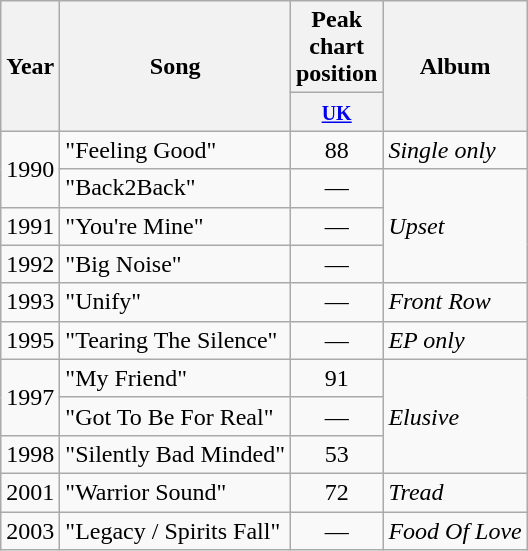<table class="wikitable">
<tr>
<th align=center rowspan=2>Year</th>
<th align=center rowspan=2>Song</th>
<th align=center colspan=1>Peak chart position</th>
<th align=center rowspan=2>Album</th>
</tr>
<tr>
<th width=25><small><a href='#'>UK</a></small><br></th>
</tr>
<tr>
<td valign=center rowspan=2>1990</td>
<td valign=top>"Feeling Good"</td>
<td align=center valign=center>88</td>
<td valign=center rowspan=1><em>Single only</em></td>
</tr>
<tr>
<td valign=top>"Back2Back"</td>
<td align=center valign=center>—</td>
<td valign=center rowspan=3><em>Upset</em></td>
</tr>
<tr>
<td valign=center rowspan=1>1991</td>
<td valign=top>"You're Mine"</td>
<td align=center valign=center>—</td>
</tr>
<tr>
<td valign=center rowspan=1>1992</td>
<td valign=top>"Big Noise"</td>
<td align=center valign=center>—</td>
</tr>
<tr>
<td valign=center rowspan=1>1993</td>
<td valign=top>"Unify"</td>
<td align=center valign=center>—</td>
<td valign=center rowspan=1><em>Front Row</em></td>
</tr>
<tr>
<td valign=center>1995</td>
<td valign=top>"Tearing The Silence"</td>
<td align=center valign=center>—</td>
<td valign=center rowspan=1><em>EP only</em></td>
</tr>
<tr>
<td valign=center rowspan=2>1997</td>
<td valign=top>"My Friend"</td>
<td align=center valign=center>91</td>
<td valign=center rowspan=3><em>Elusive</em></td>
</tr>
<tr>
<td valign=top>"Got To Be For Real"</td>
<td align=center valign=center>—</td>
</tr>
<tr>
<td valign=center rowspan=1>1998</td>
<td valign=top>"Silently Bad Minded"</td>
<td align=center valign=center>53</td>
</tr>
<tr>
<td valign=center rowspan=1>2001</td>
<td valign=top>"Warrior Sound"</td>
<td align=center valign=center>72</td>
<td valign=center rowspan=1><em>Tread</em></td>
</tr>
<tr>
<td valign=center rowspan=1>2003</td>
<td valign=top>"Legacy / Spirits Fall"</td>
<td align=center valign=center>—</td>
<td valign=center rowspan=1><em>Food Of Love</em></td>
</tr>
</table>
